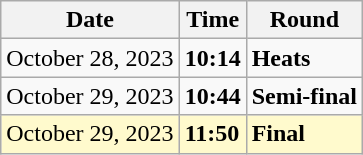<table class="wikitable">
<tr>
<th>Date</th>
<th>Time</th>
<th>Round</th>
</tr>
<tr>
<td>October 28, 2023</td>
<td><strong>10:14</strong></td>
<td><strong>Heats</strong></td>
</tr>
<tr>
<td>October 29, 2023</td>
<td><strong>10:44</strong></td>
<td><strong>Semi-final</strong></td>
</tr>
<tr style=background:lemonchiffon>
<td>October 29, 2023</td>
<td><strong>11:50</strong></td>
<td><strong>Final</strong></td>
</tr>
</table>
